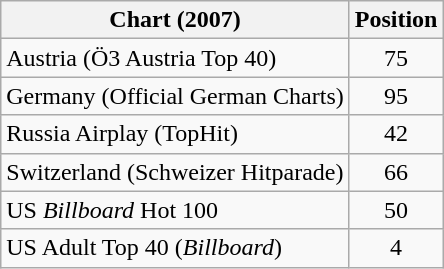<table class="wikitable sortable">
<tr>
<th>Chart (2007)</th>
<th>Position</th>
</tr>
<tr>
<td>Austria (Ö3 Austria Top 40)</td>
<td style="text-align:center;">75</td>
</tr>
<tr>
<td>Germany (Official German Charts)</td>
<td style="text-align:center;">95</td>
</tr>
<tr>
<td>Russia Airplay (TopHit)</td>
<td style="text-align:center;">42</td>
</tr>
<tr>
<td>Switzerland (Schweizer Hitparade)</td>
<td style="text-align:center;">66</td>
</tr>
<tr>
<td>US <em>Billboard</em> Hot 100</td>
<td style="text-align:center;">50</td>
</tr>
<tr>
<td>US Adult Top 40 (<em>Billboard</em>)</td>
<td style="text-align:center;">4</td>
</tr>
</table>
